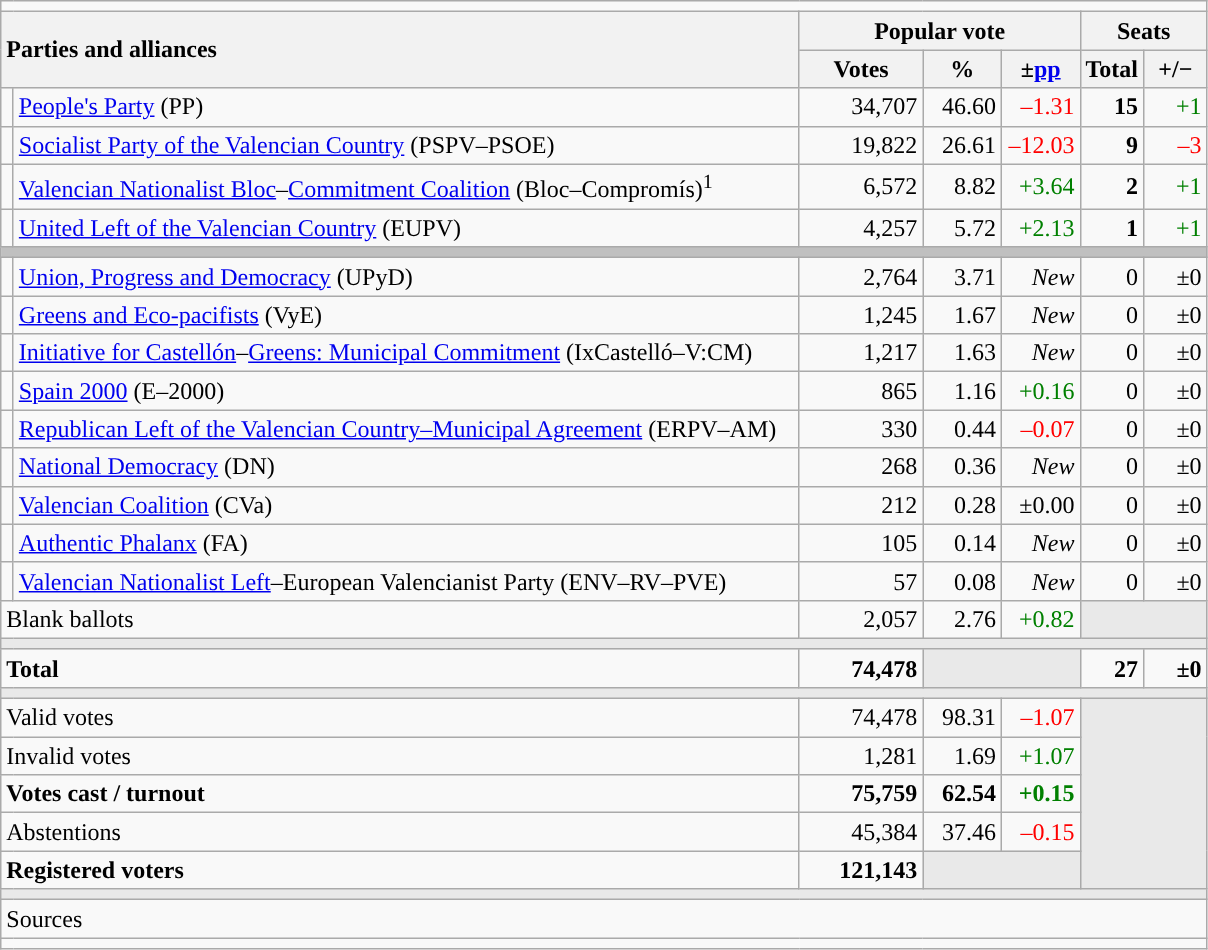<table class="wikitable" style="text-align:right;">
<tr>
<td colspan="7"></td>
</tr>
<tr>
<th style="text-align:left;" rowspan="2" colspan="2" width="525">Parties and alliances</th>
<th colspan="3">Popular vote</th>
<th colspan="2">Seats</th>
</tr>
<tr>
<th width="75">Votes</th>
<th width="45">%</th>
<th width="45">±<a href='#'>pp</a></th>
<th width="35">Total</th>
<th width="35">+/−</th>
</tr>
<tr>
<td width="1" style="color:inherit;background:"></td>
<td align="left"><a href='#'>People's Party</a> (PP)</td>
<td>34,707</td>
<td>46.60</td>
<td style="color:red;">–1.31</td>
<td><strong>15</strong></td>
<td style="color:green;">+1</td>
</tr>
<tr>
<td style="color:inherit;background:"></td>
<td align="left"><a href='#'>Socialist Party of the Valencian Country</a> (PSPV–PSOE)</td>
<td>19,822</td>
<td>26.61</td>
<td style="color:red;">–12.03</td>
<td><strong>9</strong></td>
<td style="color:red;">–3</td>
</tr>
<tr>
<td style="color:inherit;background:"></td>
<td align="left"><a href='#'>Valencian Nationalist Bloc</a>–<a href='#'>Commitment Coalition</a> (Bloc–Compromís)<sup>1</sup></td>
<td>6,572</td>
<td>8.82</td>
<td style="color:green;">+3.64</td>
<td><strong>2</strong></td>
<td style="color:green;">+1</td>
</tr>
<tr>
<td style="color:inherit;background:"></td>
<td align="left"><a href='#'>United Left of the Valencian Country</a> (EUPV)</td>
<td>4,257</td>
<td>5.72</td>
<td style="color:green;">+2.13</td>
<td><strong>1</strong></td>
<td style="color:green;">+1</td>
</tr>
<tr>
<td colspan="7" bgcolor="#C0C0C0"></td>
</tr>
<tr>
<td style="color:inherit;background:"></td>
<td align="left"><a href='#'>Union, Progress and Democracy</a> (UPyD)</td>
<td>2,764</td>
<td>3.71</td>
<td><em>New</em></td>
<td>0</td>
<td>±0</td>
</tr>
<tr>
<td style="color:inherit;background:"></td>
<td align="left"><a href='#'>Greens and Eco-pacifists</a> (VyE)</td>
<td>1,245</td>
<td>1.67</td>
<td><em>New</em></td>
<td>0</td>
<td>±0</td>
</tr>
<tr>
<td style="color:inherit;background:"></td>
<td align="left"><a href='#'>Initiative for Castellón</a>–<a href='#'>Greens: Municipal Commitment</a> (IxCastelló–V:CM)</td>
<td>1,217</td>
<td>1.63</td>
<td><em>New</em></td>
<td>0</td>
<td>±0</td>
</tr>
<tr>
<td style="color:inherit;background:"></td>
<td align="left"><a href='#'>Spain 2000</a> (E–2000)</td>
<td>865</td>
<td>1.16</td>
<td style="color:green;">+0.16</td>
<td>0</td>
<td>±0</td>
</tr>
<tr>
<td style="color:inherit;background:"></td>
<td align="left"><a href='#'>Republican Left of the Valencian Country–Municipal Agreement</a> (ERPV–AM)</td>
<td>330</td>
<td>0.44</td>
<td style="color:red;">–0.07</td>
<td>0</td>
<td>±0</td>
</tr>
<tr>
<td style="color:inherit;background:"></td>
<td align="left"><a href='#'>National Democracy</a> (DN)</td>
<td>268</td>
<td>0.36</td>
<td><em>New</em></td>
<td>0</td>
<td>±0</td>
</tr>
<tr>
<td style="color:inherit;background:"></td>
<td align="left"><a href='#'>Valencian Coalition</a> (CVa)</td>
<td>212</td>
<td>0.28</td>
<td>±0.00</td>
<td>0</td>
<td>±0</td>
</tr>
<tr>
<td style="color:inherit;background:"></td>
<td align="left"><a href='#'>Authentic Phalanx</a> (FA)</td>
<td>105</td>
<td>0.14</td>
<td><em>New</em></td>
<td>0</td>
<td>±0</td>
</tr>
<tr>
<td style="color:inherit;background:"></td>
<td align="left"><a href='#'>Valencian Nationalist Left</a>–European Valencianist Party (ENV–RV–PVE)</td>
<td>57</td>
<td>0.08</td>
<td><em>New</em></td>
<td>0</td>
<td>±0</td>
</tr>
<tr>
<td align="left" colspan="2">Blank ballots</td>
<td>2,057</td>
<td>2.76</td>
<td style="color:green;">+0.82</td>
<td bgcolor="#E9E9E9" colspan="2"></td>
</tr>
<tr>
<td colspan="7" bgcolor="#E9E9E9"></td>
</tr>
<tr style="font-weight:bold;">
<td align="left" colspan="2">Total</td>
<td>74,478</td>
<td bgcolor="#E9E9E9" colspan="2"></td>
<td>27</td>
<td>±0</td>
</tr>
<tr>
<td colspan="7" bgcolor="#E9E9E9"></td>
</tr>
<tr>
<td align="left" colspan="2">Valid votes</td>
<td>74,478</td>
<td>98.31</td>
<td style="color:red;">–1.07</td>
<td bgcolor="#E9E9E9" colspan="2" rowspan="5"></td>
</tr>
<tr>
<td align="left" colspan="2">Invalid votes</td>
<td>1,281</td>
<td>1.69</td>
<td style="color:green;">+1.07</td>
</tr>
<tr style="font-weight:bold;">
<td align="left" colspan="2">Votes cast / turnout</td>
<td>75,759</td>
<td>62.54</td>
<td style="color:green;">+0.15</td>
</tr>
<tr>
<td align="left" colspan="2">Abstentions</td>
<td>45,384</td>
<td>37.46</td>
<td style="color:red;">–0.15</td>
</tr>
<tr style="font-weight:bold;">
<td align="left" colspan="2">Registered voters</td>
<td>121,143</td>
<td bgcolor="#E9E9E9" colspan="2"></td>
</tr>
<tr>
<td colspan="7" bgcolor="#E9E9E9"></td>
</tr>
<tr>
<td align="left" colspan="7">Sources</td>
</tr>
<tr>
<td colspan="7" style="text-align:left; max-width:790px;"></td>
</tr>
</table>
